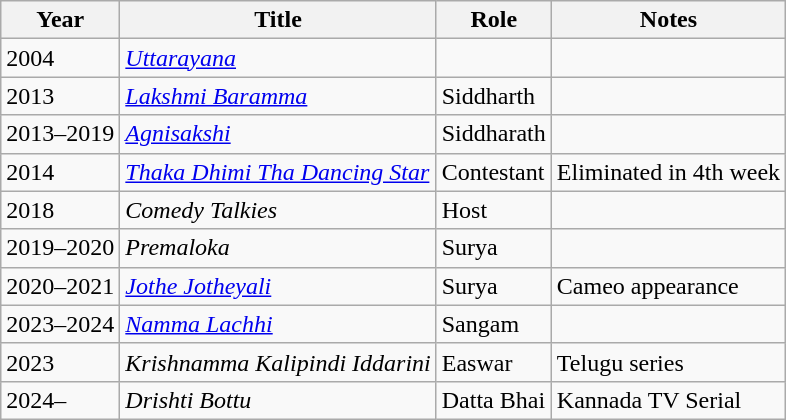<table class="wikitable">
<tr>
<th>Year</th>
<th>Title</th>
<th>Role</th>
<th>Notes</th>
</tr>
<tr>
<td>2004</td>
<td><em><a href='#'>Uttarayana</a></em></td>
<td></td>
<td></td>
</tr>
<tr>
<td>2013</td>
<td><em><a href='#'>Lakshmi Baramma</a></em></td>
<td>Siddharth</td>
<td></td>
</tr>
<tr>
<td>2013–2019</td>
<td><a href='#'><em>Agnisakshi</em></a></td>
<td>Siddharath</td>
<td></td>
</tr>
<tr>
<td>2014</td>
<td><em><a href='#'>Thaka Dhimi Tha Dancing Star</a></em></td>
<td>Contestant</td>
<td>Eliminated in 4th week</td>
</tr>
<tr>
<td>2018</td>
<td><em>Comedy Talkies</em></td>
<td>Host</td>
<td></td>
</tr>
<tr>
<td>2019–2020</td>
<td><em>Premaloka</em></td>
<td>Surya</td>
<td></td>
</tr>
<tr>
<td>2020–2021</td>
<td><em><a href='#'>Jothe Jotheyali</a></em></td>
<td>Surya</td>
<td>Cameo appearance</td>
</tr>
<tr>
<td>2023–2024</td>
<td><em><a href='#'>Namma Lachhi</a></em></td>
<td>Sangam</td>
<td></td>
</tr>
<tr>
<td>2023</td>
<td><em>Krishnamma Kalipindi Iddarini</em></td>
<td>Easwar</td>
<td>Telugu series</td>
</tr>
<tr>
<td>2024–</td>
<td><em>Drishti Bottu</em></td>
<td>Datta Bhai</td>
<td>Kannada TV Serial</td>
</tr>
</table>
